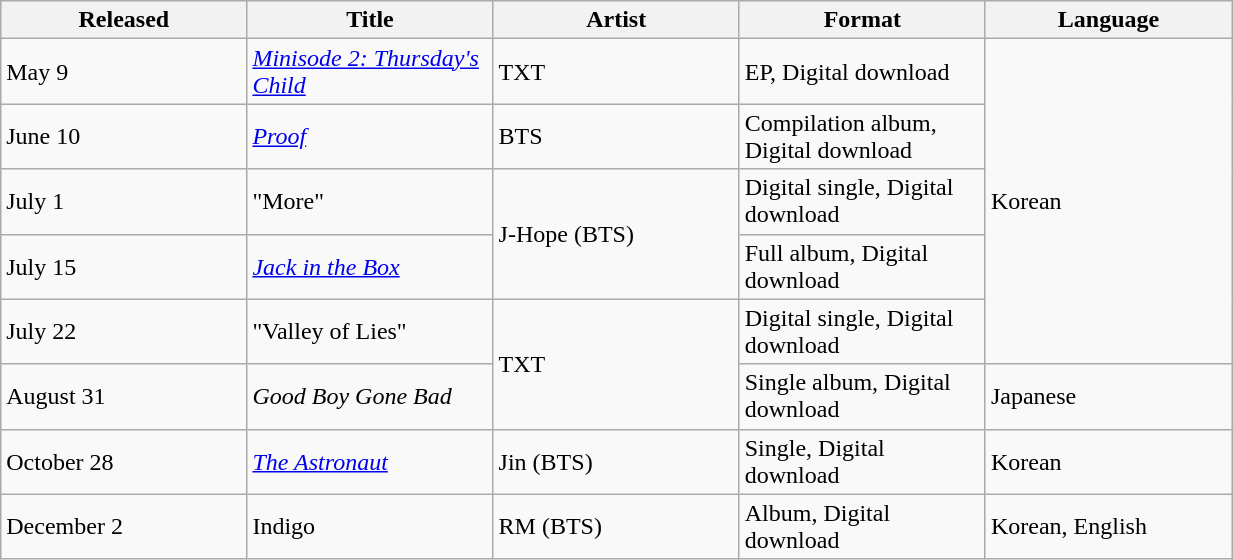<table class="wikitable sortable" align="left center" style="width:65%;">
<tr>
<th style="width:20%;">Released</th>
<th style="width:20%;">Title</th>
<th style="width:20%;">Artist</th>
<th style="width:20%;">Format</th>
<th style="width:20%;">Language</th>
</tr>
<tr>
<td>May 9</td>
<td><em><a href='#'>Minisode 2: Thursday's Child</a></em></td>
<td>TXT</td>
<td>EP, Digital download</td>
<td rowspan="5">Korean</td>
</tr>
<tr>
<td>June 10</td>
<td><em><a href='#'>Proof</a></em></td>
<td>BTS</td>
<td>Compilation album, Digital download</td>
</tr>
<tr>
<td>July 1</td>
<td>"More"</td>
<td rowspan="2">J-Hope (BTS)</td>
<td>Digital single, Digital download</td>
</tr>
<tr>
<td>July 15</td>
<td><em><a href='#'>Jack in the Box</a></em></td>
<td>Full album, Digital download</td>
</tr>
<tr>
<td>July 22</td>
<td>"Valley of Lies"</td>
<td rowspan="2">TXT</td>
<td>Digital single, Digital download</td>
</tr>
<tr>
<td>August 31</td>
<td><em>Good Boy Gone Bad</em></td>
<td>Single album, Digital download</td>
<td>Japanese</td>
</tr>
<tr>
<td>October 28</td>
<td><em><a href='#'>The Astronaut</a></em></td>
<td>Jin (BTS)</td>
<td>Single, Digital download</td>
<td>Korean</td>
</tr>
<tr>
<td>December 2</td>
<td>Indigo</td>
<td>RM (BTS)</td>
<td>Album, Digital download</td>
<td>Korean, English</td>
</tr>
</table>
